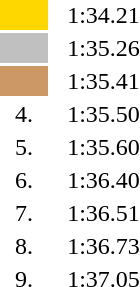<table style="text-align:center">
<tr>
<td width=30 bgcolor=gold></td>
<td align=left></td>
<td width=60>1:34.21</td>
</tr>
<tr>
<td bgcolor=silver></td>
<td align=left></td>
<td>1:35.26</td>
</tr>
<tr>
<td bgcolor=cc9966></td>
<td align=left></td>
<td>1:35.41</td>
</tr>
<tr>
<td>4.</td>
<td align=left></td>
<td>1:35.50</td>
</tr>
<tr>
<td>5.</td>
<td align=left></td>
<td>1:35.60</td>
</tr>
<tr>
<td>6.</td>
<td align=left></td>
<td>1:36.40</td>
</tr>
<tr>
<td>7.</td>
<td align=left></td>
<td>1:36.51</td>
</tr>
<tr>
<td>8.</td>
<td align=left></td>
<td>1:36.73</td>
</tr>
<tr>
<td>9.</td>
<td align=left></td>
<td>1:37.05</td>
</tr>
</table>
